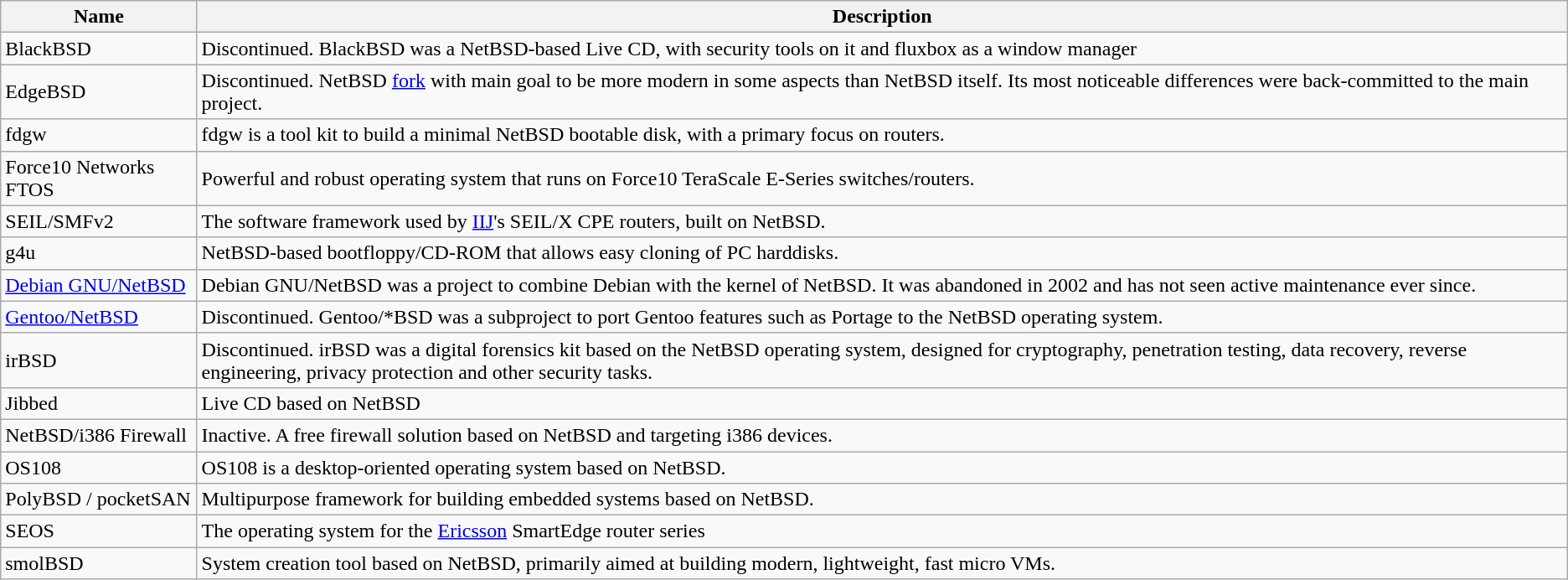<table class="wikitable sortable">
<tr>
<th>Name</th>
<th>Description</th>
</tr>
<tr>
<td>BlackBSD</td>
<td>Discontinued. BlackBSD was a NetBSD-based Live CD, with security tools on it and fluxbox as a window manager</td>
</tr>
<tr>
<td>EdgeBSD</td>
<td>Discontinued. NetBSD <a href='#'>fork</a> with main goal to be more modern in some aspects than NetBSD itself. Its most noticeable differences were back-committed to the main project.</td>
</tr>
<tr>
<td>fdgw</td>
<td>fdgw is a tool kit to build a minimal NetBSD bootable disk, with a primary focus on routers.</td>
</tr>
<tr>
<td>Force10 Networks FTOS</td>
<td>Powerful and robust operating system that runs on Force10 TeraScale E-Series switches/routers.</td>
</tr>
<tr>
<td>SEIL/SMFv2</td>
<td>The software framework used by <a href='#'> IIJ</a>'s SEIL/X CPE routers, built on NetBSD.</td>
</tr>
<tr>
<td>g4u</td>
<td>NetBSD-based bootfloppy/CD-ROM that allows easy cloning of PC harddisks.</td>
</tr>
<tr>
<td><a href='#'>Debian GNU/NetBSD</a></td>
<td>Debian GNU/NetBSD was a project to combine Debian with the kernel of NetBSD. It was abandoned in 2002 and has not seen active maintenance ever since.</td>
</tr>
<tr>
<td><a href='#'>Gentoo/NetBSD</a></td>
<td>Discontinued. Gentoo/*BSD was a subproject to port Gentoo features such as Portage to the NetBSD operating system.</td>
</tr>
<tr>
<td>irBSD</td>
<td>Discontinued. irBSD was a digital forensics kit based on the NetBSD operating system, designed for cryptography, penetration testing, data recovery, reverse engineering, privacy protection and other security tasks.</td>
</tr>
<tr>
<td>Jibbed</td>
<td>Live CD based on NetBSD</td>
</tr>
<tr>
<td>NetBSD/i386 Firewall</td>
<td>Inactive. A free firewall solution based on NetBSD and targeting i386 devices.</td>
</tr>
<tr>
<td>OS108</td>
<td>OS108 is a desktop-oriented operating system based on NetBSD.</td>
</tr>
<tr>
<td>PolyBSD / pocketSAN</td>
<td>Multipurpose framework for building embedded systems based on NetBSD.</td>
</tr>
<tr>
<td>SEOS</td>
<td>The operating system for the <a href='#'>Ericsson</a> SmartEdge router series</td>
</tr>
<tr>
<td>smolBSD</td>
<td>System creation tool based on NetBSD, primarily aimed at building modern, lightweight, fast micro VMs.</td>
</tr>
</table>
